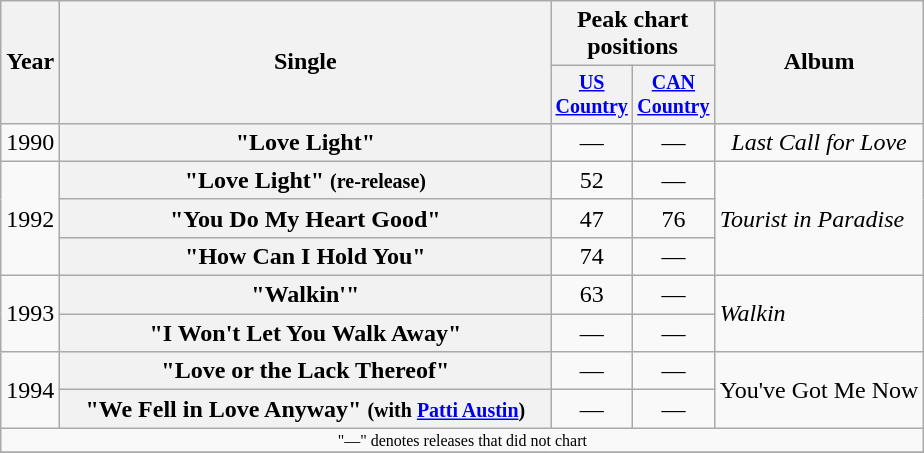<table class="wikitable plainrowheaders" style="text-align:center;">
<tr>
<th rowspan="2">Year</th>
<th rowspan="2" style="width:20em;">Single</th>
<th colspan="2">Peak chart<br>positions</th>
<th rowspan="2">Album</th>
</tr>
<tr style="font-size:smaller;">
<th width="45"><a href='#'>US Country</a><br></th>
<th width="45"><a href='#'>CAN Country</a></th>
</tr>
<tr>
<td>1990</td>
<th scope="row">"Love Light"</th>
<td>—</td>
<td>—</td>
<td><em>Last Call for Love</em></td>
</tr>
<tr>
<td rowspan="3">1992</td>
<th scope="row">"Love Light" <small>(re-release)</small></th>
<td>52</td>
<td>—</td>
<td align="left" rowspan="3"><em>Tourist in Paradise</em></td>
</tr>
<tr>
<th scope="row">"You Do My Heart Good"</th>
<td>47</td>
<td>76</td>
</tr>
<tr>
<th scope="row">"How Can I Hold You"</th>
<td>74</td>
<td>—</td>
</tr>
<tr>
<td rowspan="2">1993</td>
<th scope="row">"Walkin'"</th>
<td>63</td>
<td>—</td>
<td align="left" rowspan="2"><em>Walkin<strong></td>
</tr>
<tr>
<th scope="row">"I Won't Let You Walk Away"</th>
<td>—</td>
<td>—</td>
</tr>
<tr>
<td rowspan="2">1994</td>
<th scope="row">"Love or the Lack Thereof"</th>
<td>—</td>
<td>—</td>
<td align="left" rowspan="2"></em>You've Got Me Now<em></td>
</tr>
<tr>
<th scope="row">"We Fell in Love Anyway" <small>(with <a href='#'>Patti Austin</a>)</small></th>
<td>—</td>
<td>—</td>
</tr>
<tr>
<td colspan="5" style="font-size:8pt">"—" denotes releases that did not chart</td>
</tr>
<tr>
</tr>
</table>
